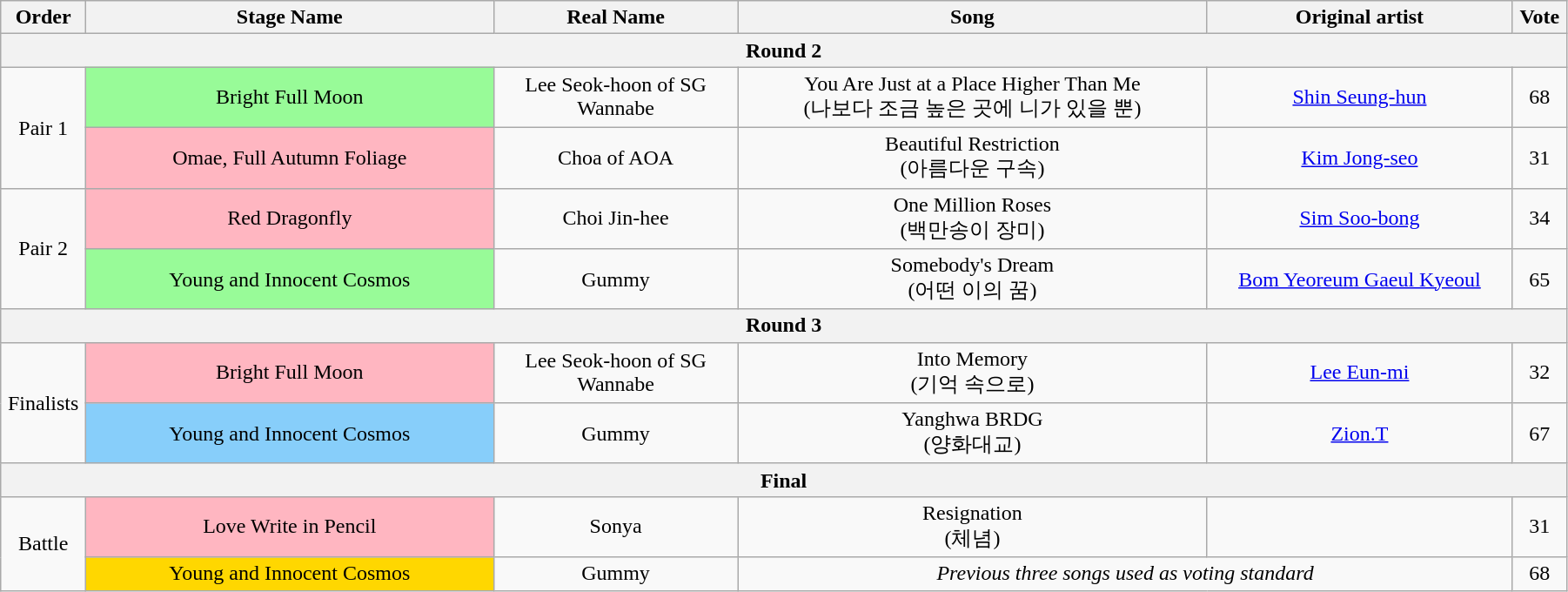<table class="wikitable" style="text-align:center; width:95%;">
<tr>
<th style="width:1%;">Order</th>
<th style="width:20%;">Stage Name</th>
<th style="width:12%;">Real Name</th>
<th style="width:23%;">Song</th>
<th style="width:15%;">Original artist</th>
<th style="width:1%;">Vote</th>
</tr>
<tr>
<th colspan=6>Round 2</th>
</tr>
<tr>
<td rowspan=2>Pair 1</td>
<td bgcolor="palegreen">Bright Full Moon</td>
<td>Lee Seok-hoon of SG Wannabe</td>
<td>You Are Just at a Place Higher Than Me<br>(나보다 조금 높은 곳에 니가 있을 뿐)</td>
<td><a href='#'>Shin Seung-hun</a></td>
<td>68</td>
</tr>
<tr>
<td bgcolor="lightpink">Omae, Full Autumn Foliage</td>
<td>Choa of AOA</td>
<td>Beautiful Restriction<br>(아름다운 구속)</td>
<td><a href='#'>Kim Jong-seo</a></td>
<td>31</td>
</tr>
<tr>
<td rowspan=2>Pair 2</td>
<td bgcolor="lightpink">Red Dragonfly</td>
<td>Choi Jin-hee</td>
<td>One Million Roses<br>(백만송이 장미)</td>
<td><a href='#'>Sim Soo-bong</a></td>
<td>34</td>
</tr>
<tr>
<td bgcolor="palegreen">Young and Innocent Cosmos</td>
<td>Gummy</td>
<td>Somebody's Dream<br>(어떤 이의 꿈)</td>
<td><a href='#'>Bom Yeoreum Gaeul Kyeoul</a></td>
<td>65</td>
</tr>
<tr>
<th colspan=6>Round 3</th>
</tr>
<tr>
<td rowspan=2>Finalists</td>
<td bgcolor="lightpink">Bright Full Moon</td>
<td>Lee Seok-hoon of SG Wannabe</td>
<td>Into Memory<br>(기억 속으로)</td>
<td><a href='#'>Lee Eun-mi</a></td>
<td>32</td>
</tr>
<tr>
<td bgcolor="lightskyblue">Young and Innocent Cosmos</td>
<td>Gummy</td>
<td>Yanghwa BRDG<br>(양화대교)</td>
<td><a href='#'>Zion.T</a></td>
<td>67</td>
</tr>
<tr>
<th colspan=6>Final</th>
</tr>
<tr>
<td rowspan=2>Battle</td>
<td bgcolor="lightpink">Love Write in Pencil</td>
<td>Sonya</td>
<td>Resignation<br>(체념)</td>
<td></td>
<td>31</td>
</tr>
<tr>
<td bgcolor="gold">Young and Innocent Cosmos</td>
<td>Gummy</td>
<td colspan=2><em>Previous three songs used as voting standard</em></td>
<td>68</td>
</tr>
</table>
